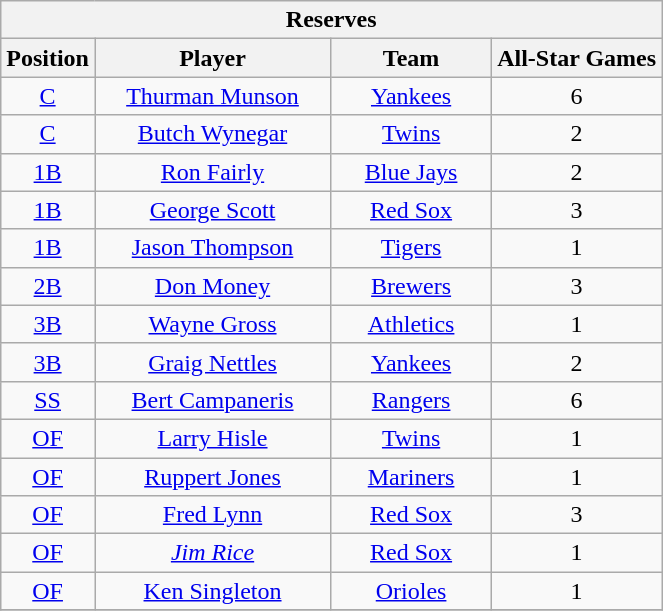<table class="wikitable" style="font-size: 100%; text-align:center;">
<tr>
<th colspan="4">Reserves</th>
</tr>
<tr>
<th>Position</th>
<th width="150">Player</th>
<th width="100">Team</th>
<th>All-Star Games</th>
</tr>
<tr>
<td><a href='#'>C</a></td>
<td><a href='#'>Thurman Munson</a></td>
<td><a href='#'>Yankees</a></td>
<td>6</td>
</tr>
<tr>
<td><a href='#'>C</a></td>
<td><a href='#'>Butch Wynegar</a></td>
<td><a href='#'>Twins</a></td>
<td>2</td>
</tr>
<tr>
<td><a href='#'>1B</a></td>
<td><a href='#'>Ron Fairly</a></td>
<td><a href='#'>Blue Jays</a></td>
<td>2</td>
</tr>
<tr>
<td><a href='#'>1B</a></td>
<td><a href='#'>George Scott</a></td>
<td><a href='#'>Red Sox</a></td>
<td>3</td>
</tr>
<tr>
<td><a href='#'>1B</a></td>
<td><a href='#'>Jason Thompson</a></td>
<td><a href='#'>Tigers</a></td>
<td>1</td>
</tr>
<tr>
<td><a href='#'>2B</a></td>
<td><a href='#'>Don Money</a></td>
<td><a href='#'>Brewers</a></td>
<td>3</td>
</tr>
<tr>
<td><a href='#'>3B</a></td>
<td><a href='#'>Wayne Gross</a></td>
<td><a href='#'>Athletics</a></td>
<td>1</td>
</tr>
<tr>
<td><a href='#'>3B</a></td>
<td><a href='#'>Graig Nettles</a></td>
<td><a href='#'>Yankees</a></td>
<td>2</td>
</tr>
<tr>
<td><a href='#'>SS</a></td>
<td><a href='#'>Bert Campaneris</a></td>
<td><a href='#'>Rangers</a></td>
<td>6</td>
</tr>
<tr>
<td><a href='#'>OF</a></td>
<td><a href='#'>Larry Hisle</a></td>
<td><a href='#'>Twins</a></td>
<td>1</td>
</tr>
<tr>
<td><a href='#'>OF</a></td>
<td><a href='#'>Ruppert Jones</a></td>
<td><a href='#'>Mariners</a></td>
<td>1</td>
</tr>
<tr>
<td><a href='#'>OF</a></td>
<td><a href='#'>Fred Lynn</a></td>
<td><a href='#'>Red Sox</a></td>
<td>3</td>
</tr>
<tr>
<td><a href='#'>OF</a></td>
<td><em><a href='#'>Jim Rice</a></em></td>
<td><a href='#'>Red Sox</a></td>
<td>1</td>
</tr>
<tr>
<td><a href='#'>OF</a></td>
<td><a href='#'>Ken Singleton</a></td>
<td><a href='#'>Orioles</a></td>
<td>1</td>
</tr>
<tr>
</tr>
</table>
